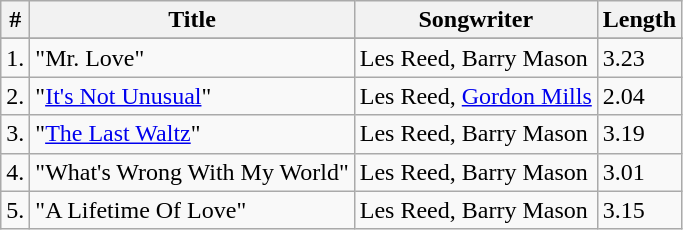<table class="wikitable">
<tr>
<th>#</th>
<th>Title</th>
<th>Songwriter</th>
<th>Length</th>
</tr>
<tr bgcolor="#ebf5ff">
</tr>
<tr>
<td>1.</td>
<td>"Mr. Love"</td>
<td>Les Reed, Barry Mason</td>
<td>3.23</td>
</tr>
<tr>
<td>2.</td>
<td>"<a href='#'>It's Not Unusual</a>"</td>
<td>Les Reed, <a href='#'>Gordon Mills</a></td>
<td>2.04</td>
</tr>
<tr>
<td>3.</td>
<td>"<a href='#'>The Last Waltz</a>"</td>
<td>Les Reed, Barry Mason</td>
<td>3.19</td>
</tr>
<tr>
<td>4.</td>
<td>"What's Wrong With My World"</td>
<td>Les Reed, Barry Mason</td>
<td>3.01</td>
</tr>
<tr>
<td>5.</td>
<td>"A Lifetime Of Love"</td>
<td>Les Reed, Barry Mason</td>
<td>3.15</td>
</tr>
</table>
